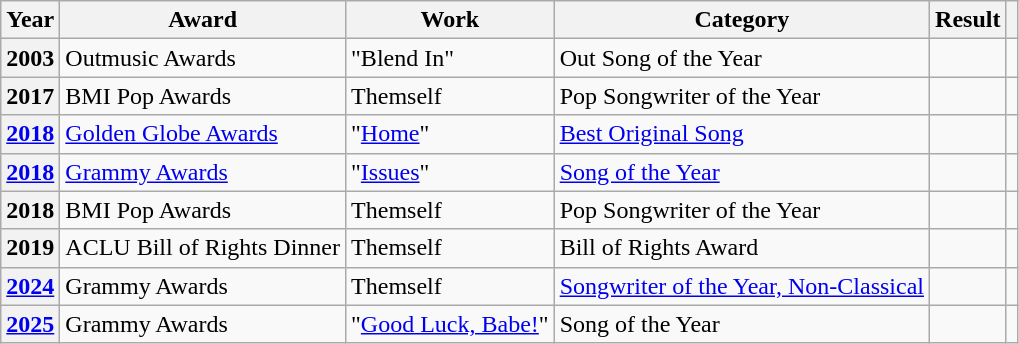<table class="wikitable sortable plainrowheaders">
<tr>
<th scope="col">Year</th>
<th scope="col">Award</th>
<th scope="col">Work</th>
<th scope="col">Category</th>
<th scope="col">Result</th>
<th scope="col" class="unsortable"></th>
</tr>
<tr>
<th scope="row">2003</th>
<td>Outmusic Awards</td>
<td>"Blend In"</td>
<td>Out Song of the Year</td>
<td></td>
<td></td>
</tr>
<tr>
<th scope="row">2017</th>
<td>BMI Pop Awards</td>
<td>Themself</td>
<td>Pop Songwriter of the Year</td>
<td></td>
<td></td>
</tr>
<tr>
<th scope="row"><a href='#'>2018</a></th>
<td><a href='#'>Golden Globe Awards</a></td>
<td>"<a href='#'>Home</a>"</td>
<td><a href='#'>Best Original Song</a></td>
<td></td>
<td></td>
</tr>
<tr>
<th scope="row"><a href='#'>2018</a></th>
<td><a href='#'>Grammy Awards</a></td>
<td>"<a href='#'>Issues</a>"</td>
<td><a href='#'>Song of the Year</a></td>
<td></td>
<td></td>
</tr>
<tr>
<th scope="row">2018</th>
<td>BMI Pop Awards</td>
<td>Themself</td>
<td>Pop Songwriter of the Year</td>
<td></td>
<td></td>
</tr>
<tr>
<th scope="row">2019</th>
<td>ACLU Bill of Rights Dinner</td>
<td>Themself</td>
<td>Bill of Rights Award</td>
<td></td>
<td></td>
</tr>
<tr>
<th scope="row"><a href='#'>2024</a></th>
<td>Grammy Awards</td>
<td>Themself</td>
<td><a href='#'>Songwriter of the Year, Non-Classical</a></td>
<td></td>
<td></td>
</tr>
<tr>
<th scope="row"><a href='#'>2025</a></th>
<td>Grammy Awards</td>
<td>"<a href='#'>Good Luck, Babe!</a>"</td>
<td>Song of the Year</td>
<td></td>
<td></td>
</tr>
</table>
